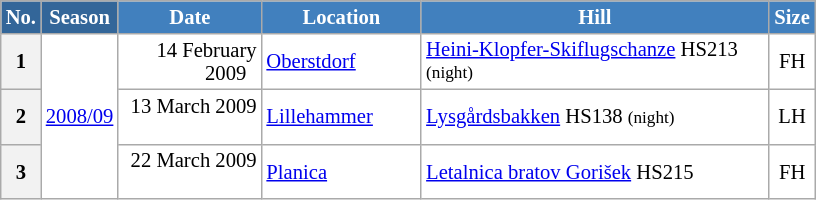<table class="wikitable sortable" style="font-size:86%; line-height:15px; text-align:left; border:grey solid 1px; border-collapse:collapse; background:#ffffff;">
<tr style="background:#efefef;">
<th style="background-color:#369; color:white; width:10px;">No.</th>
<th style="background-color:#369; color:white;  width:30px;">Season</th>
<th style="background-color:#4180be; color:white; width:89px;">Date</th>
<th style="background-color:#4180be; color:white; width:100px;">Location</th>
<th style="background-color:#4180be; color:white; width:225px;">Hill</th>
<th style="background-color:#4180be; color:white; width:25px;">Size</th>
</tr>
<tr>
<th scope=row style="text-align:center;">1</th>
<td align=center rowspan=3><a href='#'>2008/09</a></td>
<td align=right>14 February 2009  </td>
<td> <a href='#'>Oberstdorf</a></td>
<td><a href='#'>Heini-Klopfer-Skiflugschanze</a> HS213 <small>(night)</small></td>
<td align=center>FH</td>
</tr>
<tr>
<th scope=row style="text-align:center;">2</th>
<td align=right>13 March 2009  </td>
<td> <a href='#'>Lillehammer</a></td>
<td><a href='#'>Lysgårdsbakken</a> HS138 <small>(night)</small></td>
<td align=center>LH</td>
</tr>
<tr>
<th scope=row style="text-align:center;">3</th>
<td align=right>22 March 2009  </td>
<td> <a href='#'>Planica</a></td>
<td><a href='#'>Letalnica bratov Gorišek</a> HS215</td>
<td align=center>FH</td>
</tr>
</table>
